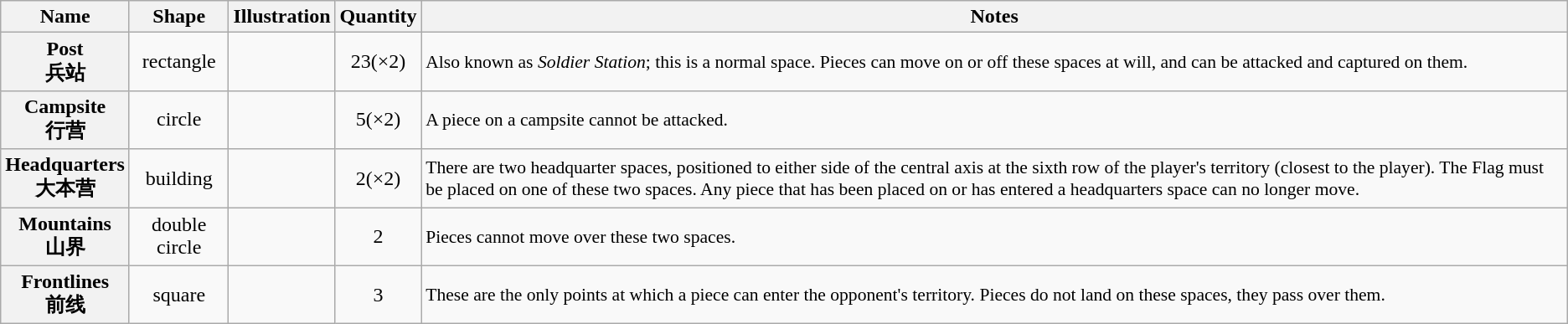<table class="wikitable" style="font-size:100%;text-align:center;">
<tr>
<th>Name</th>
<th>Shape</th>
<th>Illustration</th>
<th>Quantity</th>
<th>Notes</th>
</tr>
<tr>
<th>Post<br>兵站</th>
<td>rectangle</td>
<td></td>
<td>23(×2)</td>
<td style="font-size:90%;text-align:left;">Also known as <em>Soldier Station</em>; this is a normal space. Pieces can move on or off these spaces at will, and can be attacked and captured on them.</td>
</tr>
<tr>
<th>Campsite<br>行营</th>
<td>circle</td>
<td></td>
<td>5(×2)</td>
<td style="font-size:90%;text-align:left;">A piece on a campsite cannot be attacked.</td>
</tr>
<tr>
<th>Headquarters<br>大本营</th>
<td>building</td>
<td></td>
<td>2(×2)</td>
<td style="font-size:90%;text-align:left;">There are two headquarter spaces, positioned to either side of the central axis at the sixth row of the player's territory (closest to the player). The Flag must be placed on one of these two spaces. Any piece that has been placed on or has entered a headquarters space can no longer move.</td>
</tr>
<tr>
<th>Mountains<br>山界</th>
<td>double circle</td>
<td></td>
<td>2</td>
<td style="font-size:90%;text-align:left;">Pieces cannot move over these two spaces.</td>
</tr>
<tr>
<th>Frontlines<br>前线</th>
<td>square</td>
<td></td>
<td>3</td>
<td style="font-size:90%;text-align:left;">These are the only points at which a piece can enter the opponent's territory. Pieces do not land on these spaces, they pass over them.</td>
</tr>
</table>
